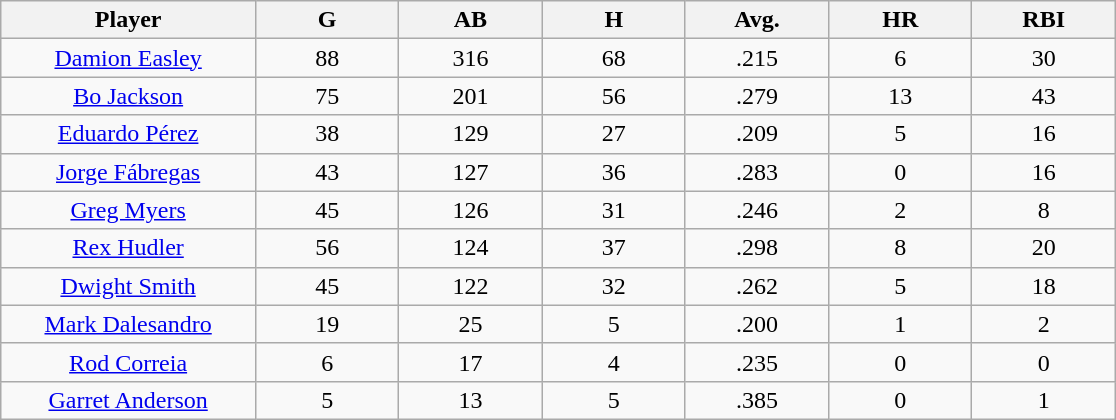<table class="wikitable sortable">
<tr>
<th bgcolor="#DDDDFF" width="16%">Player</th>
<th bgcolor="#DDDDFF" width="9%">G</th>
<th bgcolor="#DDDDFF" width="9%">AB</th>
<th bgcolor="#DDDDFF" width="9%">H</th>
<th bgcolor="#DDDDFF" width="9%">Avg.</th>
<th bgcolor="#DDDDFF" width="9%">HR</th>
<th bgcolor="#DDDDFF" width="9%">RBI</th>
</tr>
<tr align=center>
<td><a href='#'>Damion Easley</a></td>
<td>88</td>
<td>316</td>
<td>68</td>
<td>.215</td>
<td>6</td>
<td>30</td>
</tr>
<tr align=center>
<td><a href='#'>Bo Jackson</a></td>
<td>75</td>
<td>201</td>
<td>56</td>
<td>.279</td>
<td>13</td>
<td>43</td>
</tr>
<tr align=center>
<td><a href='#'>Eduardo Pérez</a></td>
<td>38</td>
<td>129</td>
<td>27</td>
<td>.209</td>
<td>5</td>
<td>16</td>
</tr>
<tr align=center>
<td><a href='#'>Jorge Fábregas</a></td>
<td>43</td>
<td>127</td>
<td>36</td>
<td>.283</td>
<td>0</td>
<td>16</td>
</tr>
<tr align=center>
<td><a href='#'>Greg Myers</a></td>
<td>45</td>
<td>126</td>
<td>31</td>
<td>.246</td>
<td>2</td>
<td>8</td>
</tr>
<tr align=center>
<td><a href='#'>Rex Hudler</a></td>
<td>56</td>
<td>124</td>
<td>37</td>
<td>.298</td>
<td>8</td>
<td>20</td>
</tr>
<tr align=center>
<td><a href='#'>Dwight Smith</a></td>
<td>45</td>
<td>122</td>
<td>32</td>
<td>.262</td>
<td>5</td>
<td>18</td>
</tr>
<tr align=center>
<td><a href='#'>Mark Dalesandro</a></td>
<td>19</td>
<td>25</td>
<td>5</td>
<td>.200</td>
<td>1</td>
<td>2</td>
</tr>
<tr align=center>
<td><a href='#'>Rod Correia</a></td>
<td>6</td>
<td>17</td>
<td>4</td>
<td>.235</td>
<td>0</td>
<td>0</td>
</tr>
<tr align=center>
<td><a href='#'>Garret Anderson</a></td>
<td>5</td>
<td>13</td>
<td>5</td>
<td>.385</td>
<td>0</td>
<td>1</td>
</tr>
</table>
